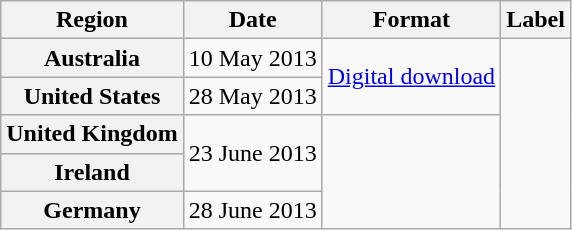<table class="wikitable plainrowheaders">
<tr>
<th scope="col">Region</th>
<th scope="col">Date</th>
<th scope="col">Format</th>
<th scope="col">Label</th>
</tr>
<tr>
<th scope="row">Australia</th>
<td>10 May 2013</td>
<td rowspan="2"><a href='#'>Digital download</a></td>
<td rowspan="5"></td>
</tr>
<tr>
<th scope="row">United States</th>
<td>28 May 2013</td>
</tr>
<tr>
<th scope="row">United Kingdom</th>
<td rowspan="2">23 June 2013</td>
<td rowspan="3"></td>
</tr>
<tr>
<th scope="row">Ireland</th>
</tr>
<tr>
<th scope="row">Germany</th>
<td>28 June 2013</td>
</tr>
</table>
